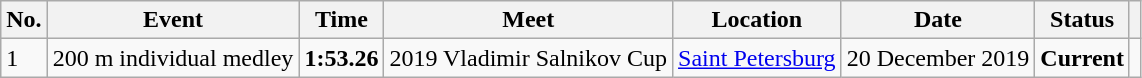<table class="wikitable">
<tr>
<th>No.</th>
<th>Event</th>
<th>Time</th>
<th>Meet</th>
<th>Location</th>
<th>Date</th>
<th>Status</th>
<th></th>
</tr>
<tr>
<td>1</td>
<td>200 m individual medley</td>
<td style="text-align:center;"><strong>1:53.26</strong></td>
<td>2019 Vladimir Salnikov Cup</td>
<td><a href='#'>Saint Petersburg</a></td>
<td>20 December 2019</td>
<td style="text-align:center;"><strong>Current</strong></td>
<td style="text-align:center;"></td>
</tr>
</table>
